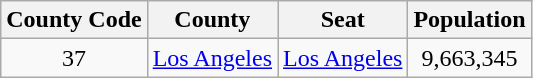<table class="wikitable sortable" style="text-align:center;">
<tr>
<th> County Code</th>
<th>County</th>
<th>Seat</th>
<th>Population</th>
</tr>
<tr>
<td>37</td>
<td><a href='#'>Los Angeles</a></td>
<td><a href='#'>Los Angeles</a></td>
<td>9,663,345</td>
</tr>
</table>
